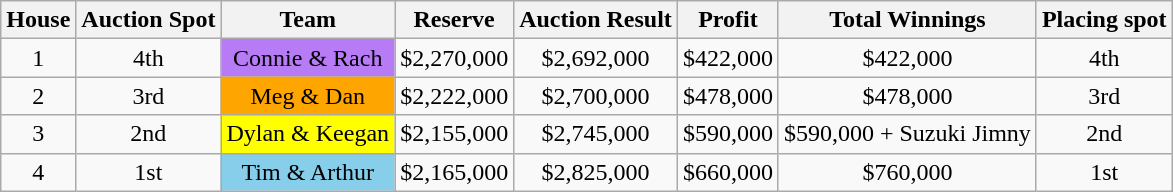<table class="wikitable" style="text-align: center" |>
<tr>
<th>House</th>
<th>Auction Spot</th>
<th>Team</th>
<th>Reserve</th>
<th>Auction Result</th>
<th>Profit</th>
<th>Total Winnings</th>
<th>Placing spot</th>
</tr>
<tr>
<td>1</td>
<td>4th</td>
<td style="background-color: #B87BF6;">Connie & Rach</td>
<td>$2,270,000</td>
<td>$2,692,000</td>
<td>$422,000</td>
<td>$422,000</td>
<td>4th</td>
</tr>
<tr>
<td>2</td>
<td>3rd</td>
<td style="background-color: orange;">Meg & Dan</td>
<td>$2,222,000</td>
<td>$2,700,000</td>
<td>$478,000</td>
<td>$478,000</td>
<td>3rd</td>
</tr>
<tr>
<td>3</td>
<td>2nd</td>
<td style="background-color: yellow;">Dylan & Keegan</td>
<td>$2,155,000</td>
<td>$2,745,000</td>
<td>$590,000</td>
<td>$590,000 + Suzuki Jimny</td>
<td>2nd</td>
</tr>
<tr>
<td>4</td>
<td>1st</td>
<td style="background-color: skyblue;">Tim & Arthur</td>
<td>$2,165,000</td>
<td>$2,825,000</td>
<td>$660,000</td>
<td>$760,000</td>
<td>1st</td>
</tr>
</table>
